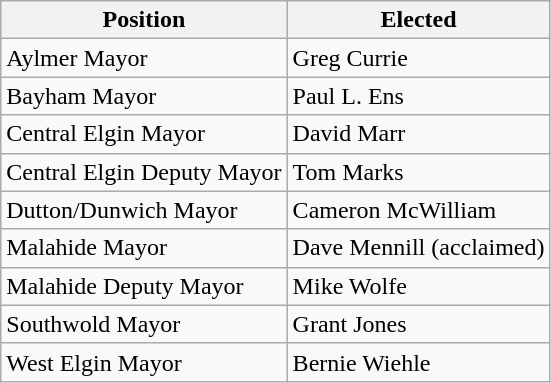<table class="wikitable">
<tr>
<th>Position</th>
<th>Elected</th>
</tr>
<tr>
<td>Aylmer Mayor</td>
<td>Greg Currie</td>
</tr>
<tr>
<td>Bayham Mayor</td>
<td>Paul L. Ens</td>
</tr>
<tr>
<td>Central Elgin Mayor</td>
<td>David Marr</td>
</tr>
<tr>
<td>Central Elgin Deputy Mayor</td>
<td>Tom Marks</td>
</tr>
<tr>
<td>Dutton/Dunwich Mayor</td>
<td>Cameron McWilliam</td>
</tr>
<tr>
<td>Malahide Mayor</td>
<td>Dave Mennill (acclaimed)</td>
</tr>
<tr>
<td>Malahide Deputy Mayor</td>
<td>Mike Wolfe</td>
</tr>
<tr>
<td>Southwold Mayor</td>
<td>Grant Jones</td>
</tr>
<tr>
<td>West Elgin Mayor</td>
<td>Bernie Wiehle</td>
</tr>
</table>
